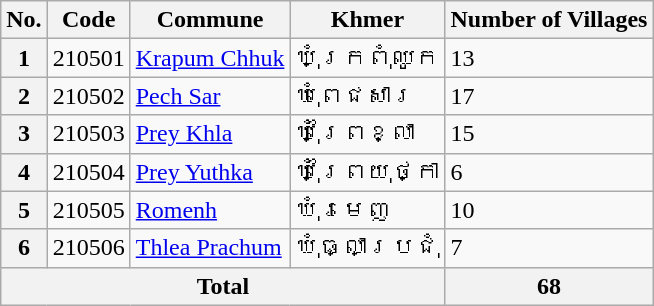<table class="wikitable sortable mw-collapsible">
<tr>
<th>No.</th>
<th>Code</th>
<th>Commune</th>
<th>Khmer</th>
<th>Number of Villages</th>
</tr>
<tr>
<th>1</th>
<td>210501</td>
<td><a href='#'>Krapum Chhuk</a></td>
<td>ឃុំក្រពុំឈូក</td>
<td>13</td>
</tr>
<tr>
<th>2</th>
<td>210502</td>
<td><a href='#'>Pech Sar</a></td>
<td>ឃុំពេជសារ</td>
<td>17</td>
</tr>
<tr>
<th>3</th>
<td>210503</td>
<td><a href='#'>Prey Khla</a></td>
<td>ឃុំព្រៃខ្លា</td>
<td>15</td>
</tr>
<tr>
<th>4</th>
<td>210504</td>
<td><a href='#'>Prey Yuthka</a></td>
<td>ឃុំព្រៃយុថ្កា</td>
<td>6</td>
</tr>
<tr>
<th>5</th>
<td>210505</td>
<td><a href='#'>Romenh</a></td>
<td>ឃុំរមេញ</td>
<td>10</td>
</tr>
<tr>
<th>6</th>
<td>210506</td>
<td><a href='#'>Thlea Prachum</a></td>
<td>ឃុំធ្លាប្រជុំ</td>
<td>7</td>
</tr>
<tr>
<th colspan="4">Total</th>
<th>68</th>
</tr>
</table>
